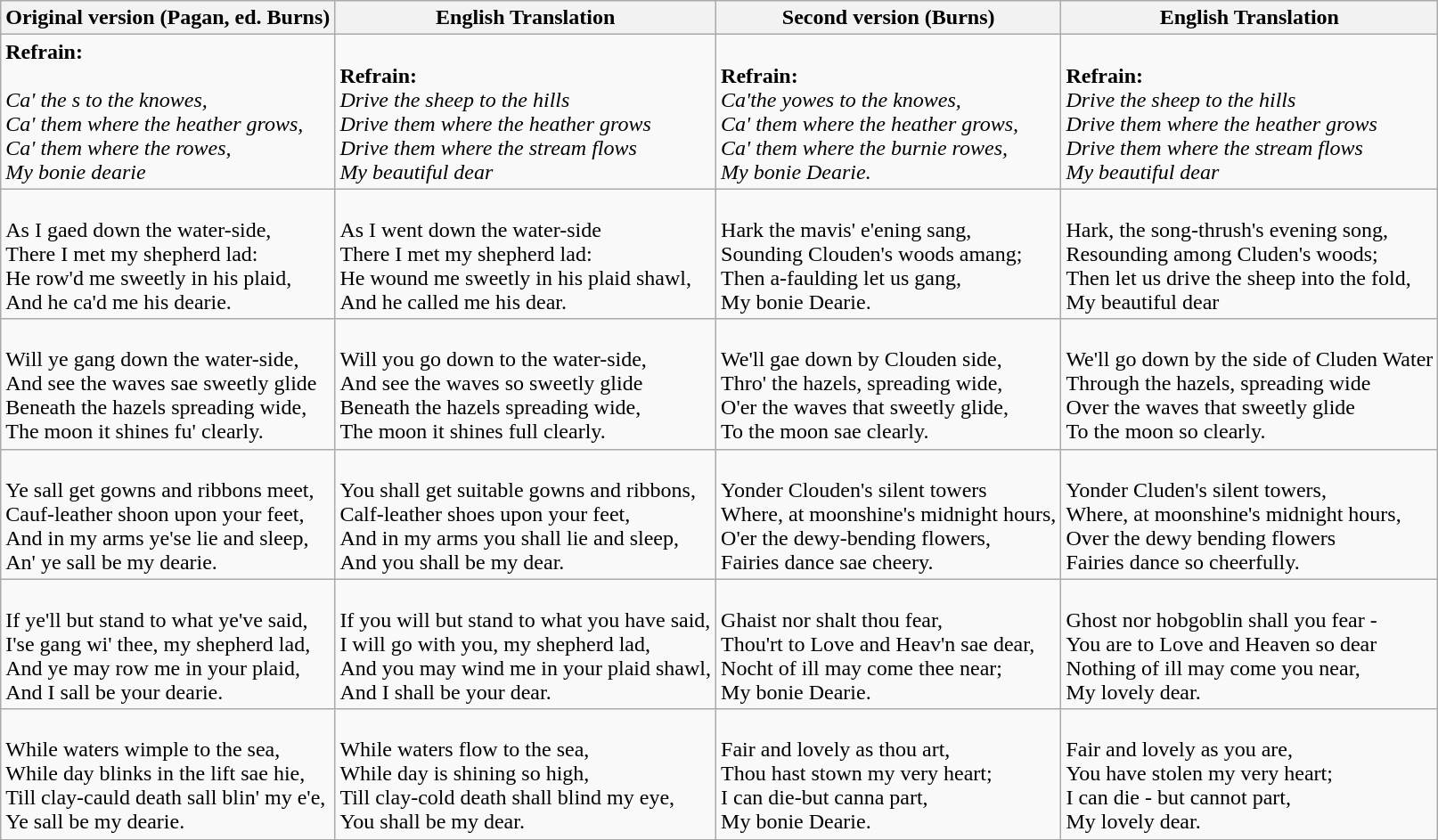<table class="wikitable">
<tr>
<th>Original version (Pagan, ed. Burns)</th>
<th>English Translation</th>
<th>Second version (Burns)</th>
<th>English Translation</th>
</tr>
<tr>
<td><strong>Refrain:</strong><br><br><em>Ca' the s to the knowes,</em><br>
<em>Ca' them where the heather grows,</em> <br>
<em>Ca' them where the  rowes,</em> <br>
<em>My bonie dearie</em> <br></td>
<td><br><strong>Refrain:</strong><br>
<em>Drive the sheep to the hills</em><br>
<em>Drive them where the heather grows</em><br>
<em>Drive them where the stream flows</em><br>
<em>My beautiful dear</em><br></td>
<td><br><strong>Refrain:</strong><br>
<em>Ca'the yowes to the knowes,</em> <br>
<em>Ca' them where the heather grows,</em> <br>
<em>Ca' them where the burnie rowes,</em> <br>
<em>My bonie Dearie.</em></td>
<td><br><strong>Refrain:</strong><br>
<em>Drive the sheep to the hills</em><br>
<em>Drive them where the heather grows</em><br>
<em>Drive them where the stream flows</em><br>
<em>My beautiful dear</em></td>
</tr>
<tr>
<td><br>As I gaed down the water-side, <br>
There I met my shepherd lad: <br>
He row'd me sweetly in his plaid, <br>
And he ca'd me his dearie.</td>
<td><br>As I went down the water-side <br>
There I met my shepherd lad: <br>
He wound me sweetly in his plaid shawl, <br>
And he called me his dear. <br></td>
<td><br>Hark the mavis' e'ening sang, <br>
Sounding Clouden's woods amang;<br>
Then a-faulding let us gang, <br>
My bonie Dearie.</td>
<td><br>Hark, the song-thrush's evening song,<br>
Resounding among Cluden's woods;<br>
Then let us drive the sheep into the fold,<br>
My beautiful dear</td>
</tr>
<tr>
<td><br>Will ye gang down the water-side, <br>
And see the waves sae sweetly glide <br>
Beneath the hazels spreading wide, <br>
The moon it shines fu' clearly.</td>
<td><br>Will you go down to the water-side,<br>
And see the waves so sweetly glide<br>
Beneath the hazels spreading wide, <br>
The moon it shines full clearly.</td>
<td><br>We'll gae down by Clouden side, <br>
Thro' the hazels, spreading wide, <br>
O'er the waves that sweetly glide, <br>
To the moon sae clearly.</td>
<td><br>We'll go down by the side of Cluden Water<br>
Through the hazels, spreading wide<br>
Over the waves that sweetly glide<br>
To the moon so clearly.</td>
</tr>
<tr>
<td><br>Ye sall get gowns and ribbons meet, <br>
Cauf-leather shoon upon your feet, <br>
And in my arms ye'se lie and sleep, <br>
An' ye sall be my dearie.</td>
<td><br>You shall get suitable gowns and ribbons,<br>
Calf-leather shoes upon your feet,<br>
And in my arms you shall lie and sleep,<br>
And you shall be my dear.</td>
<td><br>Yonder Clouden's silent towers<br>
Where, at moonshine's midnight hours, <br>
O'er the dewy-bending flowers, <br>
Fairies dance sae cheery.</td>
<td><br>Yonder Cluden's silent towers,<br>
Where, at moonshine's midnight hours,<br>
Over the dewy bending flowers<br>
Fairies dance so cheerfully.</td>
</tr>
<tr>
<td><br>If ye'll but stand to what ye've said, <br>
I'se gang wi' thee, my shepherd lad, <br>
And ye may row me in your plaid, <br>
And I sall be your dearie.</td>
<td><br>If you will but stand to what you have said,<br>
I will go with you, my shepherd lad,<br>
And you may wind me in your plaid shawl,<br>
And I shall be your dear.</td>
<td><br>Ghaist nor  shalt thou fear, <br>
Thou'rt to Love and Heav'n sae dear, <br>
Nocht of ill may come thee near; <br>
My bonie Dearie.</td>
<td><br>Ghost nor hobgoblin shall you fear -<br>
You are to Love and Heaven so dear<br>
Nothing of ill may come you near,<br>
My lovely dear.</td>
</tr>
<tr>
<td><br>While waters wimple to the sea, <br>
While day blinks in the lift sae hie, <br>
Till clay-cauld death sall blin' my e'e, <br>
Ye sall be my dearie.</td>
<td><br>While waters flow to the sea,<br>
While day is shining so high,<br>
Till clay-cold death shall blind my eye,<br>
You shall be my dear.</td>
<td><br>Fair and lovely as thou art, <br>
Thou hast stown my very heart; <br>
I can die-but canna part, <br>
My bonie Dearie.</td>
<td><br>Fair and lovely as you are,<br>
You have stolen my very heart;<br>
I can die - but cannot part,<br>
My lovely dear.</td>
</tr>
</table>
